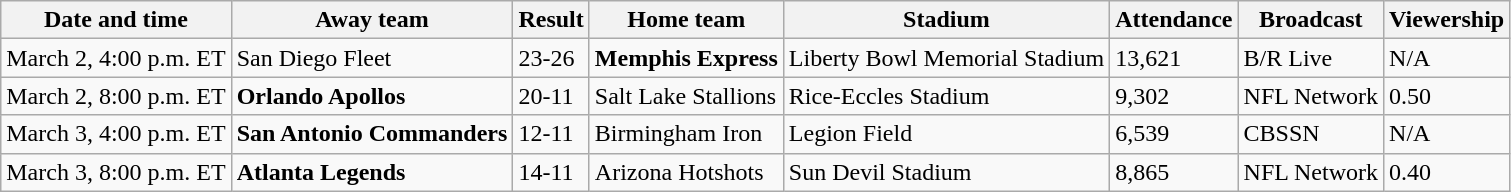<table class="wikitable">
<tr>
<th>Date and time</th>
<th>Away team</th>
<th>Result</th>
<th>Home team</th>
<th>Stadium</th>
<th>Attendance</th>
<th>Broadcast</th>
<th>Viewership<br></th>
</tr>
<tr>
<td>March 2, 4:00 p.m. ET</td>
<td>San Diego Fleet</td>
<td>23-26</td>
<td><strong>Memphis Express</strong></td>
<td>Liberty Bowl Memorial Stadium</td>
<td>13,621</td>
<td>B/R Live</td>
<td>N/A</td>
</tr>
<tr>
<td>March 2, 8:00 p.m. ET</td>
<td><strong>Orlando Apollos</strong></td>
<td>20-11</td>
<td>Salt Lake Stallions</td>
<td>Rice-Eccles Stadium</td>
<td>9,302</td>
<td>NFL Network</td>
<td>0.50</td>
</tr>
<tr>
<td>March 3, 4:00 p.m. ET</td>
<td><strong>San Antonio Commanders</strong></td>
<td>12-11</td>
<td>Birmingham Iron</td>
<td>Legion Field</td>
<td>6,539</td>
<td>CBSSN</td>
<td>N/A</td>
</tr>
<tr>
<td>March 3, 8:00 p.m. ET</td>
<td><strong>Atlanta Legends</strong></td>
<td>14-11</td>
<td>Arizona Hotshots</td>
<td>Sun Devil Stadium</td>
<td>8,865</td>
<td>NFL Network</td>
<td>0.40</td>
</tr>
</table>
